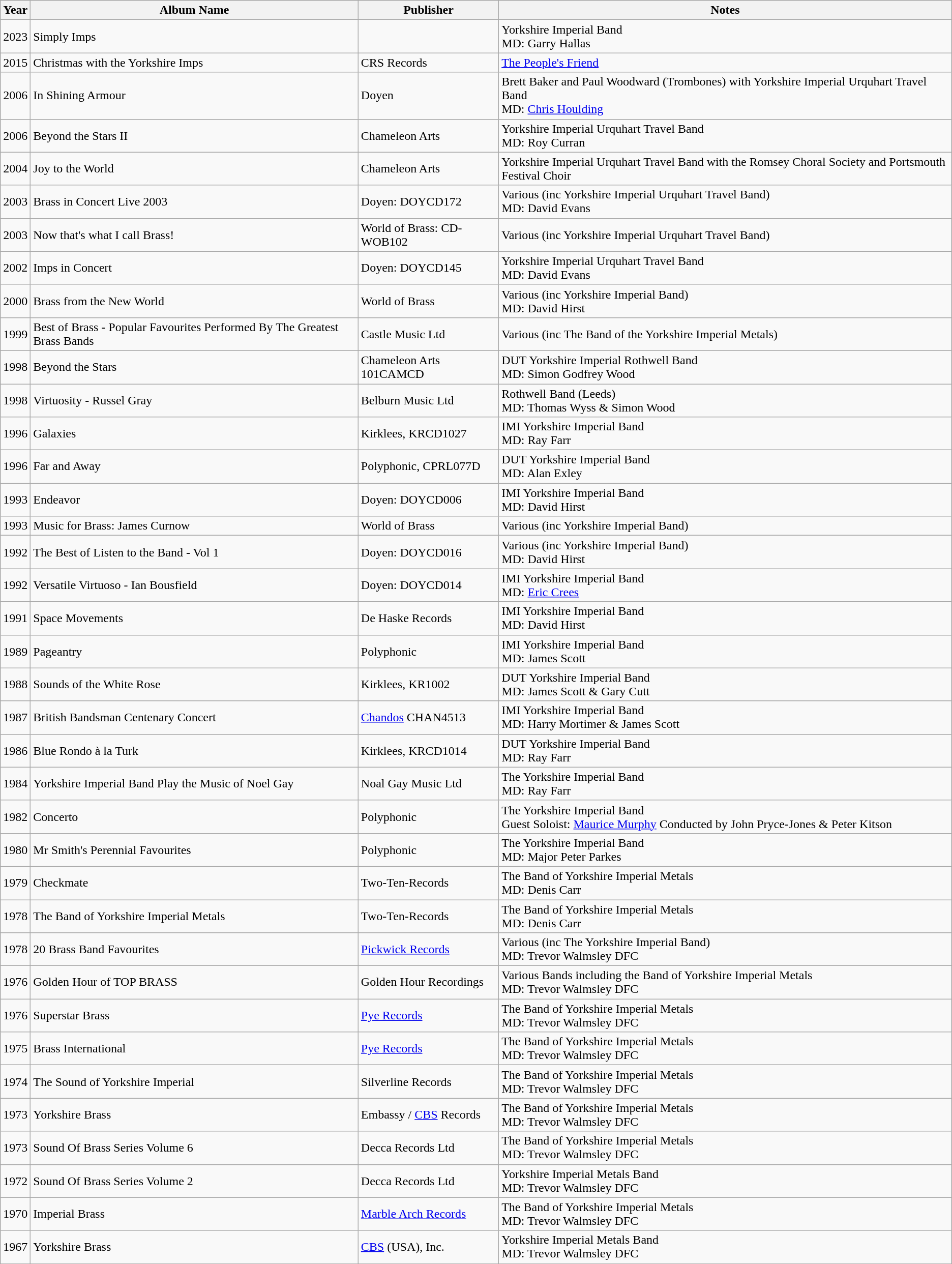<table class="wikitable sortable">
<tr>
<th>Year</th>
<th>Album Name</th>
<th>Publisher</th>
<th>Notes</th>
</tr>
<tr>
<td>2023</td>
<td>Simply Imps</td>
<td></td>
<td>Yorkshire Imperial Band<br>MD: Garry Hallas</td>
</tr>
<tr>
<td>2015</td>
<td>Christmas with the Yorkshire Imps</td>
<td>CRS Records</td>
<td><a href='#'>The People's Friend</a></td>
</tr>
<tr>
<td>2006</td>
<td>In Shining Armour</td>
<td>Doyen</td>
<td>Brett Baker and Paul Woodward (Trombones) with Yorkshire Imperial Urquhart Travel Band<br>MD: <a href='#'>Chris Houlding</a></td>
</tr>
<tr>
<td>2006</td>
<td>Beyond the Stars II</td>
<td>Chameleon Arts</td>
<td>Yorkshire Imperial Urquhart Travel Band<br>MD: Roy Curran</td>
</tr>
<tr>
<td>2004</td>
<td>Joy to the World</td>
<td>Chameleon Arts</td>
<td>Yorkshire Imperial Urquhart Travel Band with the Romsey Choral Society and Portsmouth Festival Choir</td>
</tr>
<tr>
<td>2003</td>
<td>Brass in Concert Live 2003</td>
<td>Doyen: DOYCD172</td>
<td>Various (inc Yorkshire Imperial Urquhart Travel Band)<br>MD: David Evans</td>
</tr>
<tr>
<td>2003</td>
<td>Now that's what I call Brass!</td>
<td>World of Brass: CD-WOB102</td>
<td>Various (inc Yorkshire Imperial Urquhart Travel Band)</td>
</tr>
<tr>
<td>2002</td>
<td>Imps in Concert</td>
<td>Doyen: DOYCD145</td>
<td>Yorkshire Imperial Urquhart Travel Band<br>MD: David Evans</td>
</tr>
<tr>
<td>2000</td>
<td>Brass from the New World</td>
<td>World of Brass</td>
<td>Various (inc Yorkshire Imperial Band)<br>MD: David Hirst</td>
</tr>
<tr>
<td>1999</td>
<td>Best of Brass - Popular Favourites Performed By The Greatest Brass Bands</td>
<td>Castle Music Ltd</td>
<td>Various (inc The Band of the Yorkshire Imperial Metals)</td>
</tr>
<tr>
<td>1998</td>
<td>Beyond the Stars</td>
<td>Chameleon Arts 101CAMCD</td>
<td>DUT Yorkshire Imperial Rothwell Band<br>MD: Simon Godfrey Wood</td>
</tr>
<tr>
<td>1998</td>
<td>Virtuosity - Russel Gray</td>
<td>Belburn Music Ltd</td>
<td>Rothwell Band (Leeds)<br>MD: Thomas Wyss & Simon Wood</td>
</tr>
<tr>
<td>1996</td>
<td>Galaxies</td>
<td>Kirklees, KRCD1027</td>
<td>IMI Yorkshire Imperial Band<br>MD: Ray Farr</td>
</tr>
<tr>
<td>1996</td>
<td>Far and Away</td>
<td>Polyphonic, CPRL077D</td>
<td>DUT Yorkshire Imperial Band<br>MD: Alan Exley</td>
</tr>
<tr>
<td>1993</td>
<td>Endeavor</td>
<td>Doyen: DOYCD006</td>
<td>IMI Yorkshire Imperial Band<br>MD: David Hirst</td>
</tr>
<tr>
<td>1993</td>
<td>Music for Brass: James Curnow</td>
<td>World of Brass</td>
<td>Various (inc Yorkshire Imperial Band)</td>
</tr>
<tr>
<td>1992</td>
<td>The Best of Listen to the Band - Vol 1</td>
<td>Doyen: DOYCD016</td>
<td>Various (inc Yorkshire Imperial Band)<br>MD: David Hirst</td>
</tr>
<tr>
<td>1992</td>
<td>Versatile Virtuoso - Ian Bousfield</td>
<td>Doyen: DOYCD014</td>
<td>IMI Yorkshire Imperial Band<br>MD: <a href='#'>Eric Crees</a></td>
</tr>
<tr>
<td>1991</td>
<td>Space Movements</td>
<td><bdi>De Haske Records</bdi></td>
<td>IMI Yorkshire Imperial Band<br>MD: David Hirst</td>
</tr>
<tr>
<td>1989</td>
<td>Pageantry</td>
<td>Polyphonic</td>
<td>IMI Yorkshire Imperial Band<br>MD: James Scott</td>
</tr>
<tr>
<td>1988</td>
<td>Sounds of the White Rose</td>
<td>Kirklees, KR1002</td>
<td>DUT Yorkshire Imperial Band<br>MD: James Scott & Gary Cutt</td>
</tr>
<tr>
<td>1987</td>
<td>British Bandsman Centenary Concert</td>
<td><a href='#'>Chandos</a> CHAN4513</td>
<td>IMI Yorkshire Imperial Band<br>MD: Harry Mortimer & James Scott</td>
</tr>
<tr>
<td>1986</td>
<td>Blue Rondo à la Turk</td>
<td>Kirklees, KRCD1014</td>
<td>DUT Yorkshire Imperial Band<br>MD: Ray Farr</td>
</tr>
<tr>
<td>1984</td>
<td>Yorkshire Imperial Band Play the Music of Noel Gay</td>
<td>Noal Gay Music Ltd</td>
<td>The Yorkshire Imperial Band<br>MD: Ray Farr</td>
</tr>
<tr>
<td>1982</td>
<td>Concerto</td>
<td>Polyphonic</td>
<td>The Yorkshire Imperial Band<br>Guest Soloist: <a href='#'>Maurice Murphy</a> Conducted by John Pryce-Jones & Peter Kitson</td>
</tr>
<tr>
<td>1980</td>
<td>Mr Smith's Perennial Favourites</td>
<td>Polyphonic</td>
<td>The Yorkshire Imperial Band<br>MD: Major Peter Parkes</td>
</tr>
<tr>
<td>1979</td>
<td>Checkmate</td>
<td>Two-Ten-Records</td>
<td>The Band of Yorkshire Imperial Metals<br>MD: Denis Carr</td>
</tr>
<tr>
<td>1978</td>
<td>The Band of Yorkshire Imperial Metals</td>
<td>Two-Ten-Records</td>
<td>The Band of Yorkshire Imperial Metals<br>MD: Denis Carr</td>
</tr>
<tr>
<td>1978</td>
<td>20 Brass Band Favourites</td>
<td><a href='#'>Pickwick Records</a></td>
<td>Various (inc The Yorkshire Imperial Band)<br>MD: Trevor Walmsley DFC</td>
</tr>
<tr>
<td>1976</td>
<td>Golden Hour of TOP BRASS</td>
<td>Golden Hour Recordings</td>
<td>Various Bands including the Band of Yorkshire Imperial Metals<br>MD: Trevor Walmsley DFC</td>
</tr>
<tr>
<td>1976</td>
<td>Superstar Brass</td>
<td><a href='#'>Pye Records</a></td>
<td>The Band of Yorkshire Imperial Metals<br>MD: Trevor Walmsley DFC</td>
</tr>
<tr>
<td>1975</td>
<td>Brass International</td>
<td><a href='#'>Pye Records</a></td>
<td>The Band of Yorkshire Imperial Metals<br>MD: Trevor Walmsley DFC</td>
</tr>
<tr>
<td>1974</td>
<td>The Sound of Yorkshire Imperial</td>
<td>Silverline Records</td>
<td>The Band of Yorkshire Imperial Metals<br>MD: Trevor Walmsley DFC</td>
</tr>
<tr>
<td>1973</td>
<td>Yorkshire Brass</td>
<td>Embassy / <a href='#'>CBS</a> Records</td>
<td>The Band of Yorkshire Imperial Metals<br>MD: Trevor Walmsley DFC</td>
</tr>
<tr>
<td>1973</td>
<td>Sound Of Brass Series Volume 6</td>
<td>Decca Records Ltd</td>
<td>The Band of Yorkshire Imperial Metals<br>MD: Trevor Walmsley DFC</td>
</tr>
<tr>
<td>1972</td>
<td>Sound Of Brass Series Volume 2</td>
<td>Decca Records Ltd</td>
<td>Yorkshire Imperial Metals Band<br>MD: Trevor Walmsley DFC</td>
</tr>
<tr>
<td>1970</td>
<td>Imperial Brass</td>
<td><a href='#'>Marble Arch Records</a></td>
<td>The Band of Yorkshire Imperial Metals<br>MD: Trevor Walmsley DFC</td>
</tr>
<tr>
<td>1967</td>
<td>Yorkshire Brass</td>
<td><a href='#'>CBS</a> (USA), Inc.</td>
<td>Yorkshire Imperial Metals Band<br>MD: Trevor Walmsley DFC</td>
</tr>
</table>
